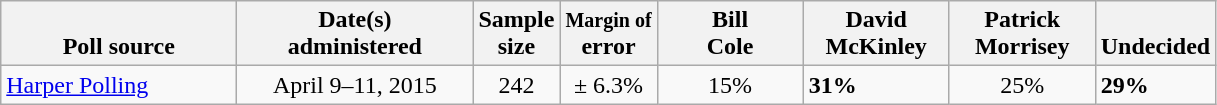<table class="wikitable">
<tr valign= bottom>
<th style="width:150px;">Poll source</th>
<th style="width:150px;">Date(s)<br>administered</th>
<th class=small>Sample<br>size</th>
<th><small>Margin of</small><br>error</th>
<th style="width:90px;">Bill<br>Cole</th>
<th style="width:90px;">David<br>McKinley</th>
<th style="width:90px;">Patrick<br>Morrisey</th>
<th>Undecided</th>
</tr>
<tr>
<td><a href='#'>Harper Polling</a></td>
<td align=center>April 9–11, 2015</td>
<td align=center>242</td>
<td align=center>± 6.3%</td>
<td align=center>15%</td>
<td><strong>31%</strong></td>
<td align=center>25%</td>
<td><strong>29%</strong></td>
</tr>
</table>
